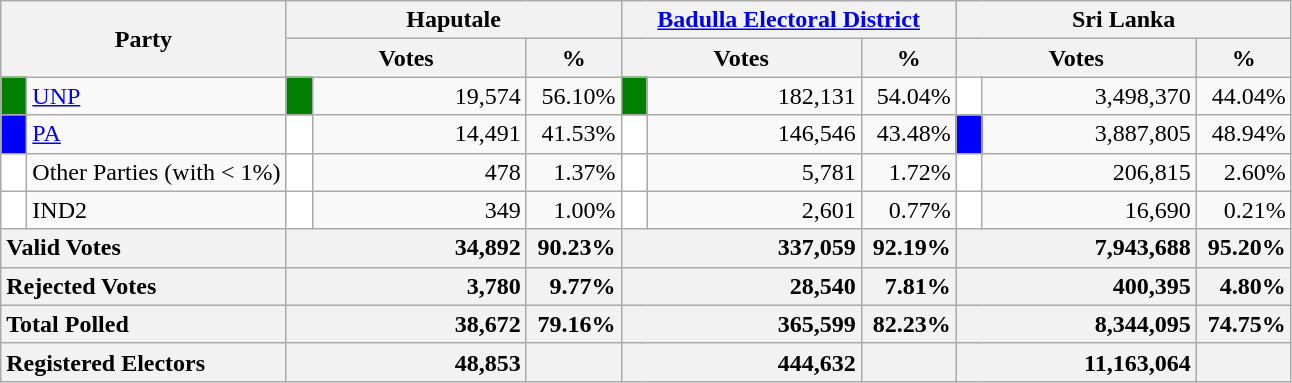<table class="wikitable">
<tr>
<th colspan="2" width="144px"rowspan="2">Party</th>
<th colspan="3" width="216px">Haputale</th>
<th colspan="3" width="216px"><a href='#'>Badulla Electoral District</a></th>
<th colspan="3" width="216px">Sri Lanka</th>
</tr>
<tr>
<th colspan="2" width="144px">Votes</th>
<th>%</th>
<th colspan="2" width="144px">Votes</th>
<th>%</th>
<th colspan="2" width="144px">Votes</th>
<th>%</th>
</tr>
<tr>
<td style="background-color:green;" width="10px"></td>
<td style="text-align:left;"><a href='#'>UNP</a></td>
<td style="background-color:green;" width="10px"></td>
<td style="text-align:right;">19,574</td>
<td style="text-align:right;">56.10%</td>
<td style="background-color:green;" width="10px"></td>
<td style="text-align:right;">182,131</td>
<td style="text-align:right;">54.04%</td>
<td style="background-color:white;" width="10px"></td>
<td style="text-align:right;">3,498,370</td>
<td style="text-align:right;">44.04%</td>
</tr>
<tr>
<td style="background-color:blue;" width="10px"></td>
<td style="text-align:left;"><a href='#'>PA</a></td>
<td style="background-color:white;" width="10px"></td>
<td style="text-align:right;">14,491</td>
<td style="text-align:right;">41.53%</td>
<td style="background-color:white;" width="10px"></td>
<td style="text-align:right;">146,546</td>
<td style="text-align:right;">43.48%</td>
<td style="background-color:blue;" width="10px"></td>
<td style="text-align:right;">3,887,805</td>
<td style="text-align:right;">48.94%</td>
</tr>
<tr>
<td style="background-color:white;" width="10px"></td>
<td style="text-align:left;">Other Parties (with < 1%)</td>
<td style="background-color:white;" width="10px"></td>
<td style="text-align:right;">478</td>
<td style="text-align:right;">1.37%</td>
<td style="background-color:white;" width="10px"></td>
<td style="text-align:right;">5,781</td>
<td style="text-align:right;">1.72%</td>
<td style="background-color:white;" width="10px"></td>
<td style="text-align:right;">206,815</td>
<td style="text-align:right;">2.60%</td>
</tr>
<tr>
<td style="background-color:white;" width="10px"></td>
<td style="text-align:left;">IND2</td>
<td style="background-color:white;" width="10px"></td>
<td style="text-align:right;">349</td>
<td style="text-align:right;">1.00%</td>
<td style="background-color:white;" width="10px"></td>
<td style="text-align:right;">2,601</td>
<td style="text-align:right;">0.77%</td>
<td style="background-color:white;" width="10px"></td>
<td style="text-align:right;">16,690</td>
<td style="text-align:right;">0.21%</td>
</tr>
<tr>
<th colspan="2" width="144px"style="text-align:left;">Valid Votes</th>
<th style="text-align:right;"colspan="2" width="144px">34,892</th>
<th style="text-align:right;">90.23%</th>
<th style="text-align:right;"colspan="2" width="144px">337,059</th>
<th style="text-align:right;">92.19%</th>
<th style="text-align:right;"colspan="2" width="144px">7,943,688</th>
<th style="text-align:right;">95.20%</th>
</tr>
<tr>
<th colspan="2" width="144px"style="text-align:left;">Rejected Votes</th>
<th style="text-align:right;"colspan="2" width="144px">3,780</th>
<th style="text-align:right;">9.77%</th>
<th style="text-align:right;"colspan="2" width="144px">28,540</th>
<th style="text-align:right;">7.81%</th>
<th style="text-align:right;"colspan="2" width="144px">400,395</th>
<th style="text-align:right;">4.80%</th>
</tr>
<tr>
<th colspan="2" width="144px"style="text-align:left;">Total Polled</th>
<th style="text-align:right;"colspan="2" width="144px">38,672</th>
<th style="text-align:right;">79.16%</th>
<th style="text-align:right;"colspan="2" width="144px">365,599</th>
<th style="text-align:right;">82.23%</th>
<th style="text-align:right;"colspan="2" width="144px">8,344,095</th>
<th style="text-align:right;">74.75%</th>
</tr>
<tr>
<th colspan="2" width="144px"style="text-align:left;">Registered Electors</th>
<th style="text-align:right;"colspan="2" width="144px">48,853</th>
<th></th>
<th style="text-align:right;"colspan="2" width="144px">444,632</th>
<th></th>
<th style="text-align:right;"colspan="2" width="144px">11,163,064</th>
<th></th>
</tr>
</table>
